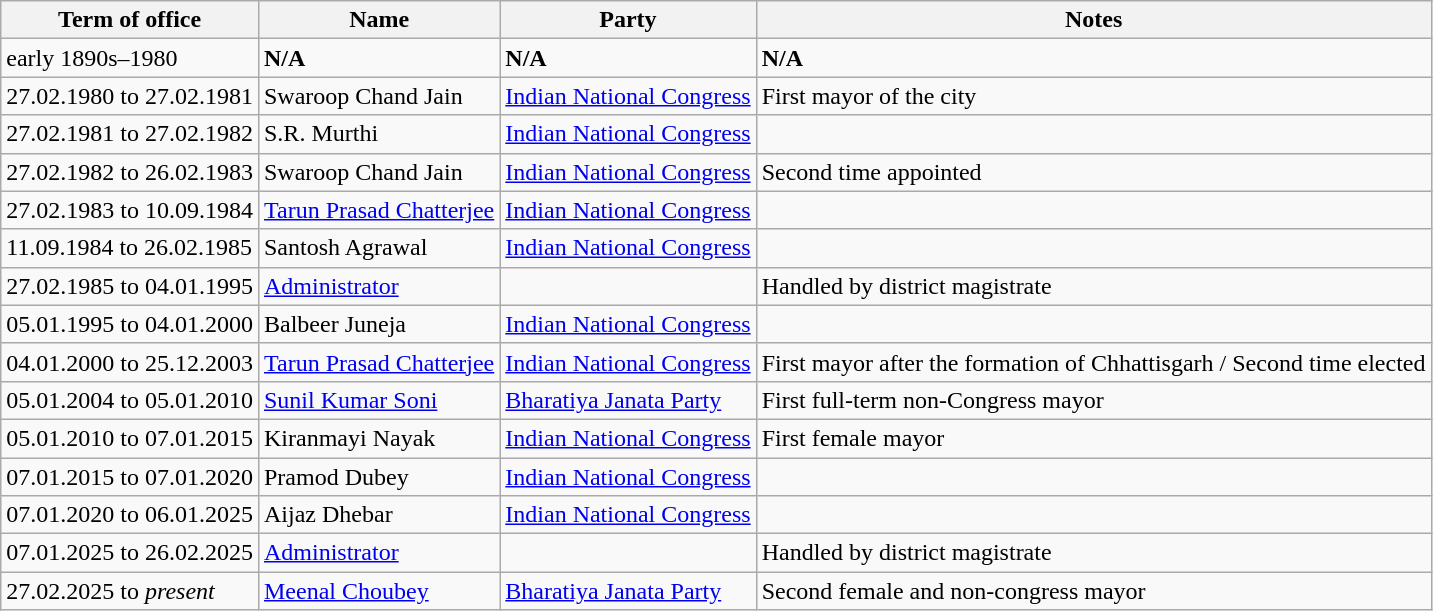<table class="wikitable">
<tr>
<th>Term of office</th>
<th>Name</th>
<th>Party</th>
<th>Notes</th>
</tr>
<tr>
<td>early 1890s–1980</td>
<td><strong>N/A</strong></td>
<td><strong>N/A</strong></td>
<td><strong>N/A</strong></td>
</tr>
<tr>
<td>27.02.1980 to 27.02.1981</td>
<td>Swaroop Chand Jain</td>
<td><a href='#'>Indian National Congress</a></td>
<td>First mayor of the city</td>
</tr>
<tr>
<td>27.02.1981 to 27.02.1982</td>
<td>S.R. Murthi</td>
<td><a href='#'>Indian National Congress</a></td>
<td></td>
</tr>
<tr>
<td>27.02.1982 to 26.02.1983</td>
<td>Swaroop Chand Jain</td>
<td><a href='#'>Indian National Congress</a></td>
<td>Second time appointed</td>
</tr>
<tr>
<td>27.02.1983 to 10.09.1984</td>
<td><a href='#'>Tarun Prasad Chatterjee</a></td>
<td><a href='#'>Indian National Congress</a></td>
<td></td>
</tr>
<tr>
<td>11.09.1984 to 26.02.1985</td>
<td>Santosh Agrawal</td>
<td><a href='#'>Indian National Congress</a></td>
<td></td>
</tr>
<tr>
<td>27.02.1985 to 04.01.1995</td>
<td><a href='#'>Administrator</a></td>
<td></td>
<td>Handled by district magistrate</td>
</tr>
<tr>
<td>05.01.1995 to 04.01.2000</td>
<td>Balbeer Juneja</td>
<td><a href='#'>Indian National Congress</a></td>
<td></td>
</tr>
<tr>
<td>04.01.2000 to 25.12.2003</td>
<td><a href='#'>Tarun Prasad Chatterjee</a></td>
<td><a href='#'>Indian National Congress</a></td>
<td>First mayor after the formation of Chhattisgarh / Second time elected</td>
</tr>
<tr>
<td>05.01.2004 to 05.01.2010</td>
<td><a href='#'>Sunil Kumar Soni</a></td>
<td><a href='#'>Bharatiya Janata Party</a></td>
<td>First full-term non-Congress mayor</td>
</tr>
<tr>
<td>05.01.2010 to 07.01.2015</td>
<td>Kiranmayi Nayak</td>
<td><a href='#'>Indian National Congress</a></td>
<td>First female mayor</td>
</tr>
<tr>
<td>07.01.2015 to 07.01.2020</td>
<td>Pramod Dubey</td>
<td><a href='#'>Indian National Congress</a></td>
<td></td>
</tr>
<tr>
<td>07.01.2020 to 06.01.2025</td>
<td>Aijaz Dhebar</td>
<td><a href='#'>Indian National Congress</a></td>
<td></td>
</tr>
<tr>
<td>07.01.2025 to 26.02.2025</td>
<td><a href='#'>Administrator</a></td>
<td></td>
<td>Handled by district magistrate</td>
</tr>
<tr>
<td>27.02.2025 to <em>present</em></td>
<td><a href='#'>Meenal Choubey</a></td>
<td><a href='#'>Bharatiya Janata Party</a></td>
<td>Second female and non-congress mayor</td>
</tr>
</table>
